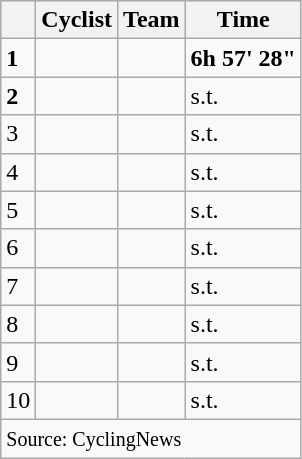<table class="wikitable">
<tr style="background:#ccccff;">
<th></th>
<th>Cyclist</th>
<th>Team</th>
<th>Time</th>
</tr>
<tr>
<td><strong>1</strong></td>
<td></td>
<td></td>
<td><strong>6h 57' 28"</strong></td>
</tr>
<tr>
<td><strong>2</strong></td>
<td></td>
<td></td>
<td>s.t.</td>
</tr>
<tr>
<td>3</td>
<td></td>
<td></td>
<td>s.t.</td>
</tr>
<tr>
<td>4</td>
<td></td>
<td></td>
<td>s.t.</td>
</tr>
<tr>
<td>5</td>
<td></td>
<td></td>
<td>s.t.</td>
</tr>
<tr>
<td>6</td>
<td></td>
<td></td>
<td>s.t.</td>
</tr>
<tr>
<td>7</td>
<td></td>
<td></td>
<td>s.t.</td>
</tr>
<tr>
<td>8</td>
<td></td>
<td></td>
<td>s.t.</td>
</tr>
<tr>
<td>9</td>
<td></td>
<td></td>
<td>s.t.</td>
</tr>
<tr>
<td>10</td>
<td></td>
<td></td>
<td>s.t.</td>
</tr>
<tr>
<td colspan=4><small>Source: CyclingNews</small></td>
</tr>
</table>
